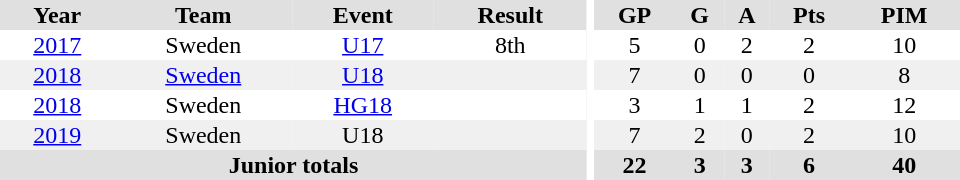<table border="0" cellpadding="1" cellspacing="0" ID="Table3" style="text-align:center; width:40em">
<tr ALIGN="center" bgcolor="#e0e0e0">
<th>Year</th>
<th>Team</th>
<th>Event</th>
<th>Result</th>
<th rowspan="99" bgcolor="#ffffff"></th>
<th>GP</th>
<th>G</th>
<th>A</th>
<th>Pts</th>
<th>PIM</th>
</tr>
<tr>
<td><a href='#'>2017</a></td>
<td>Sweden</td>
<td><a href='#'>U17</a></td>
<td>8th</td>
<td>5</td>
<td>0</td>
<td>2</td>
<td>2</td>
<td>10</td>
</tr>
<tr style="background:#f0f0f0;">
<td><a href='#'>2018</a></td>
<td><a href='#'>Sweden</a></td>
<td><a href='#'>U18</a></td>
<td></td>
<td>7</td>
<td>0</td>
<td>0</td>
<td>0</td>
<td>8</td>
</tr>
<tr>
<td><a href='#'>2018</a></td>
<td>Sweden</td>
<td><a href='#'>HG18</a></td>
<td></td>
<td>3</td>
<td>1</td>
<td>1</td>
<td>2</td>
<td>12</td>
</tr>
<tr style="background:#f0f0f0;">
<td><a href='#'>2019</a></td>
<td>Sweden</td>
<td>U18</td>
<td></td>
<td>7</td>
<td>2</td>
<td>0</td>
<td>2</td>
<td>10</td>
</tr>
<tr ALIGN="center" bgcolor="#e0e0e0">
<th colspan=4>Junior totals</th>
<th>22</th>
<th>3</th>
<th>3</th>
<th>6</th>
<th>40</th>
</tr>
</table>
